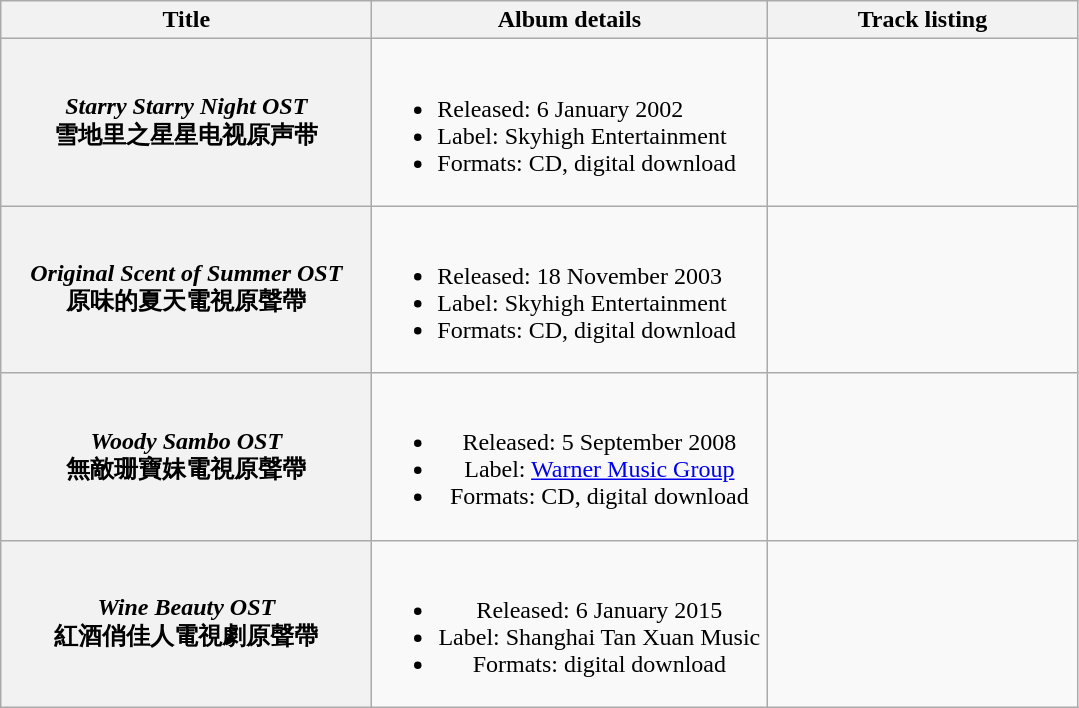<table class="wikitable plainrowheaders" style="text-align:center;">
<tr>
<th style="width:15em;">Title</th>
<th style="width:16em;">Album details</th>
<th style="width:200px;">Track listing</th>
</tr>
<tr>
<th scope="row"><em>Starry Starry Night OST</em> <br>雪地里之星星电视原声带</th>
<td align="left"><br><ul><li>Released: 6 January 2002</li><li>Label: Skyhigh Entertainment</li><li>Formats: CD, digital download</li></ul></td>
<td style="text-align:center;"></td>
</tr>
<tr>
<th scope="row"><em>Original Scent of Summer OST</em> <br>原味的夏天電視原聲帶</th>
<td align="left"><br><ul><li>Released: 18 November 2003</li><li>Label: Skyhigh Entertainment</li><li>Formats: CD, digital download</li></ul></td>
<td style="text-align:center;"></td>
</tr>
<tr>
<th scope="row"><em>Woody Sambo OST</em><br>無敵珊寶妹電視原聲帶</th>
<td><br><ul><li>Released: 5 September 2008</li><li>Label: <a href='#'>Warner Music Group</a></li><li>Formats: CD, digital download</li></ul></td>
<td style="text-align:center;"></td>
</tr>
<tr>
<th scope="row"><em>Wine Beauty OST</em><br>紅酒俏佳人電視劇原聲帶</th>
<td><br><ul><li>Released: 6 January 2015</li><li>Label: Shanghai Tan Xuan Music</li><li>Formats: digital download</li></ul></td>
<td style="text-align:center;"></td>
</tr>
</table>
